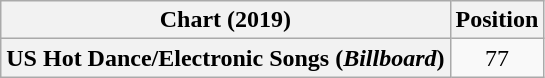<table class="wikitable plainrowheaders" style="text-align:center">
<tr>
<th scope="col">Chart (2019)</th>
<th scope="col">Position</th>
</tr>
<tr>
<th scope="row">US Hot Dance/Electronic Songs (<em>Billboard</em>)</th>
<td>77</td>
</tr>
</table>
